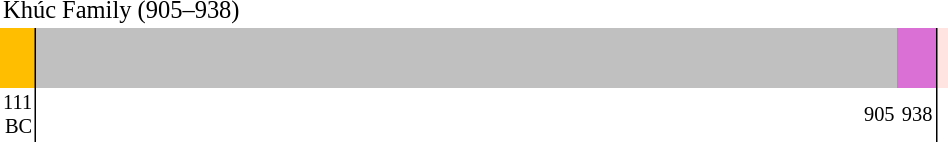<table width="50%" cellpadding="2" cellspacing="0" style="text-align: right; font-size: 85%; border-bottom: 4px solid #FFFFFF">
<tr>
<td colspan="4" align="left"><big> Khúc Family (905–938)</big></td>
</tr>
<tr style="background-color: #F5F5DC; height:40px;">
<td width="10" style="border-right: 1px solid #000000; background-color: #FFBF00;"> </td>
<td width="96%" style="background:#C0C0C0"> </td>
<td width="4%" style="background:#DA70D6"> </td>
<td width="10" style="border-left: 1px solid #000000; background-color: #FFE4E1;"> </td>
</tr>
<tr>
<td style="border-right: 1px solid #000000">111 BC</td>
<td>905</td>
<td>938</td>
<td style="border-left: 1px solid #000000"> </td>
</tr>
</table>
